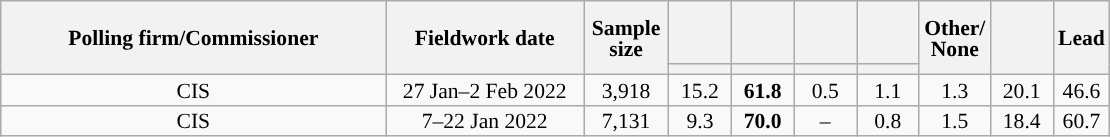<table class="wikitable collapsible collapsed" style="text-align:center; font-size:90%; line-height:14px;">
<tr style="height:42px;">
<th style="width:250px;" rowspan="2">Polling firm/Commissioner</th>
<th style="width:125px;" rowspan="2">Fieldwork date</th>
<th style="width:50px;" rowspan="2">Sample size</th>
<th style="width:35px;"></th>
<th style="width:35px;"></th>
<th style="width:35px;"></th>
<th style="width:35px;"></th>
<th style="width:35px;" rowspan="2">Other/<br>None</th>
<th style="width:35px;" rowspan="2"></th>
<th style="width:30px;" rowspan="2">Lead</th>
</tr>
<tr>
<th style="color:inherit;background:"></th>
<th style="color:inherit;background:"></th>
<th style="color:inherit;background:"></th>
<th style="color:inherit;background:"></th>
</tr>
<tr>
<td>CIS</td>
<td>27 Jan–2 Feb 2022</td>
<td>3,918</td>
<td>15.2</td>
<td><strong>61.8</strong></td>
<td>0.5</td>
<td>1.1</td>
<td>1.3</td>
<td>20.1</td>
<td style="background:">46.6</td>
</tr>
<tr>
<td>CIS</td>
<td>7–22 Jan 2022</td>
<td>7,131</td>
<td>9.3</td>
<td><strong>70.0</strong></td>
<td>–</td>
<td>0.8</td>
<td>1.5</td>
<td>18.4</td>
<td style="background:">60.7</td>
</tr>
</table>
